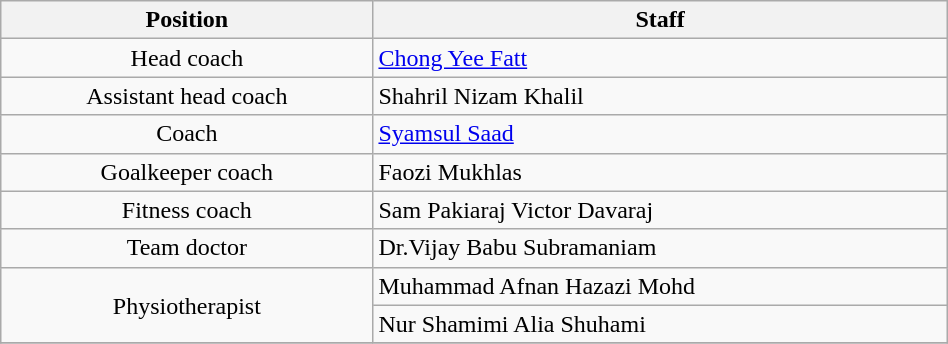<table class="wikitable" style="text-align:center;width:50%;">
<tr>
<th>Position</th>
<th>Staff</th>
</tr>
<tr>
<td>Head coach</td>
<td align=left> <a href='#'>Chong Yee Fatt</a></td>
</tr>
<tr>
<td>Assistant head coach</td>
<td align=left> Shahril Nizam Khalil</td>
</tr>
<tr>
<td>Coach</td>
<td align=left> <a href='#'>Syamsul Saad</a></td>
</tr>
<tr>
<td>Goalkeeper coach</td>
<td align=left> Faozi Mukhlas</td>
</tr>
<tr>
<td>Fitness coach</td>
<td align=left> Sam Pakiaraj Victor Davaraj</td>
</tr>
<tr>
<td>Team doctor</td>
<td align=left> Dr.Vijay Babu Subramaniam</td>
</tr>
<tr>
<td rowspan=2>Physiotherapist</td>
<td align=left> Muhammad Afnan Hazazi Mohd</td>
</tr>
<tr>
<td align=left> Nur Shamimi Alia Shuhami</td>
</tr>
<tr>
</tr>
</table>
